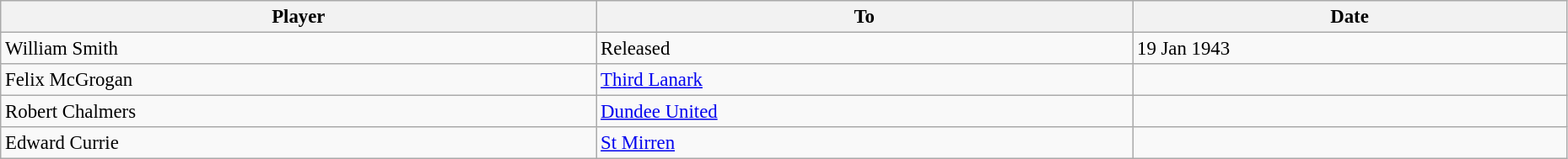<table class="wikitable" style="text-align:center; font-size:95%;width:98%; text-align:left">
<tr>
<th>Player</th>
<th>To</th>
<th>Date</th>
</tr>
<tr>
<td> William Smith</td>
<td> Released</td>
<td>19 Jan 1943</td>
</tr>
<tr>
<td> Felix McGrogan</td>
<td> <a href='#'>Third Lanark</a></td>
<td></td>
</tr>
<tr>
<td> Robert Chalmers</td>
<td> <a href='#'>Dundee United</a></td>
<td></td>
</tr>
<tr>
<td> Edward Currie</td>
<td> <a href='#'>St Mirren</a></td>
<td></td>
</tr>
</table>
